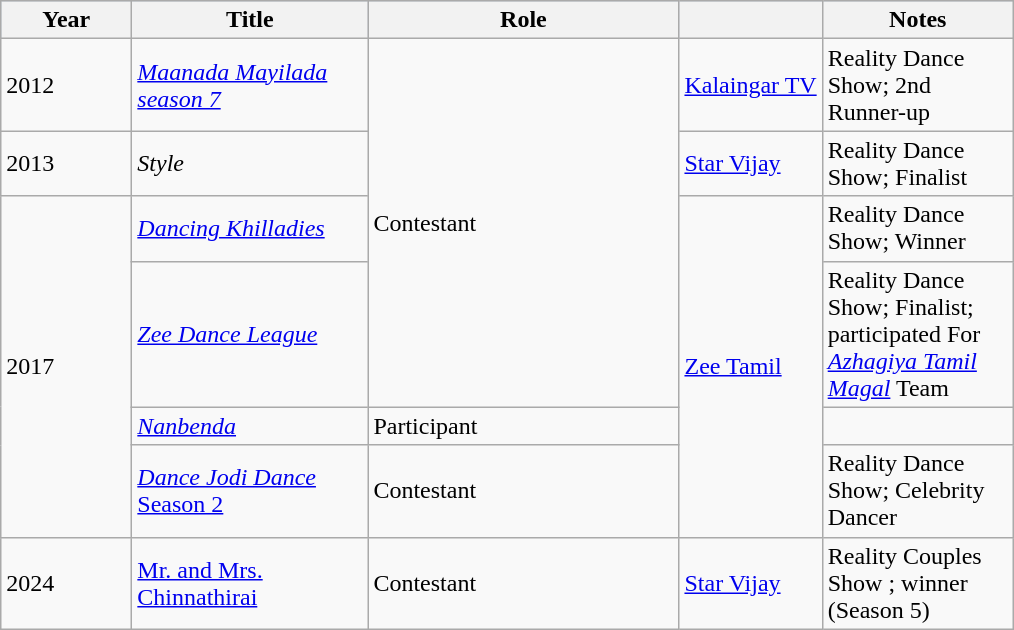<table class="wikitable sortable" border="1">
<tr style="background:#B0C4DE;">
<th style="width:80px;">Year</th>
<th style="width:150px;">Title</th>
<th style="width:200px;">Role</th>
<th></th>
<th style="width:120px;">Notes</th>
</tr>
<tr>
<td>2012</td>
<td><a href='#'><em>Maanada Mayilada season 7</em></a></td>
<td rowspan="4">Contestant</td>
<td><a href='#'>Kalaingar TV</a></td>
<td>Reality Dance Show; 2nd Runner-up</td>
</tr>
<tr>
<td>2013</td>
<td><em>Style</em></td>
<td><a href='#'>Star Vijay</a></td>
<td>Reality Dance Show; Finalist</td>
</tr>
<tr>
<td rowspan=4>2017</td>
<td><em><a href='#'>Dancing Khilladies</a></em></td>
<td rowspan="4"><a href='#'>Zee Tamil</a></td>
<td>Reality Dance Show; Winner</td>
</tr>
<tr>
<td><em><a href='#'>Zee Dance League</a></em></td>
<td>Reality Dance Show; Finalist; participated For <em><a href='#'>Azhagiya Tamil Magal</a></em> Team</td>
</tr>
<tr>
<td><a href='#'><em>Nanbenda</em></a></td>
<td>Participant</td>
<td></td>
</tr>
<tr>
<td><a href='#'><em>Dance Jodi Dance</em> Season 2</a></td>
<td>Contestant</td>
<td>Reality Dance Show; Celebrity Dancer</td>
</tr>
<tr>
<td>2024</td>
<td><a href='#'>Mr. and Mrs. Chinnathirai</a></td>
<td>Contestant</td>
<td><a href='#'>Star Vijay</a></td>
<td>Reality Couples Show ; winner (Season 5)</td>
</tr>
</table>
